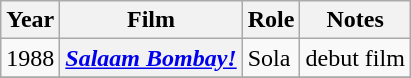<table class="wikitable sortable plainrowheaders">
<tr style="text-align:center;">
<th scope="col">Year</th>
<th scope="col">Film</th>
<th scope="col">Role</th>
<th class="unsortable" scope="col">Notes</th>
</tr>
<tr>
<td>1988</td>
<th scope="row"><em><a href='#'>Salaam Bombay!</a></em></th>
<td>Sola</td>
<td>debut film</td>
</tr>
<tr>
</tr>
</table>
